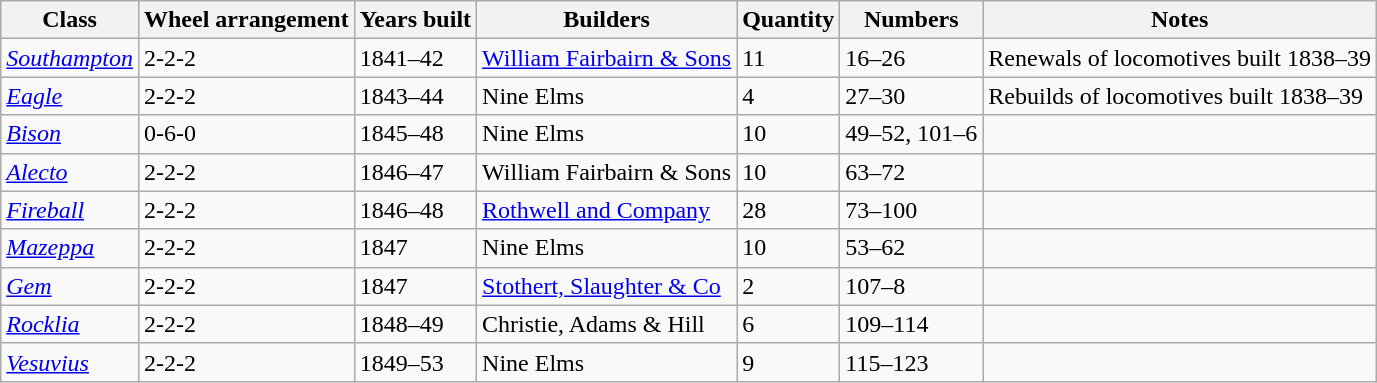<table class="wikitable sortable mw-collapsible">
<tr>
<th>Class</th>
<th>Wheel arrangement</th>
<th>Years built</th>
<th>Builders</th>
<th>Quantity</th>
<th>Numbers</th>
<th>Notes</th>
</tr>
<tr>
<td><a href='#'><em>Southampton</em></a></td>
<td>2-2-2</td>
<td>1841–42</td>
<td><a href='#'>William Fairbairn & Sons</a></td>
<td>11</td>
<td>16–26</td>
<td>Renewals of locomotives built 1838–39</td>
</tr>
<tr>
<td><a href='#'><em>Eagle</em></a></td>
<td>2-2-2</td>
<td>1843–44</td>
<td>Nine Elms</td>
<td>4</td>
<td>27–30</td>
<td>Rebuilds of locomotives built 1838–39</td>
</tr>
<tr>
<td><a href='#'><em>Bison</em></a></td>
<td>0-6-0</td>
<td>1845–48</td>
<td>Nine Elms</td>
<td>10</td>
<td>49–52, 101–6</td>
<td></td>
</tr>
<tr>
<td><a href='#'><em>Alecto</em></a></td>
<td>2-2-2</td>
<td>1846–47</td>
<td>William Fairbairn & Sons</td>
<td>10</td>
<td>63–72</td>
<td></td>
</tr>
<tr>
<td><a href='#'><em>Fireball</em></a></td>
<td>2-2-2</td>
<td>1846–48</td>
<td><a href='#'>Rothwell and Company</a></td>
<td>28</td>
<td>73–100</td>
<td></td>
</tr>
<tr>
<td><a href='#'><em>Mazeppa</em></a></td>
<td>2-2-2</td>
<td>1847</td>
<td>Nine Elms</td>
<td>10</td>
<td>53–62</td>
<td></td>
</tr>
<tr>
<td><a href='#'><em>Gem</em></a></td>
<td>2-2-2</td>
<td>1847</td>
<td><a href='#'>Stothert, Slaughter & Co</a></td>
<td>2</td>
<td>107–8</td>
<td></td>
</tr>
<tr>
<td><a href='#'><em>Rocklia</em></a></td>
<td>2-2-2</td>
<td>1848–49</td>
<td>Christie, Adams & Hill</td>
<td>6</td>
<td>109–114</td>
<td></td>
</tr>
<tr>
<td><a href='#'><em>Vesuvius</em></a></td>
<td>2-2-2</td>
<td>1849–53</td>
<td>Nine Elms</td>
<td>9</td>
<td>115–123</td>
</tr>
</table>
